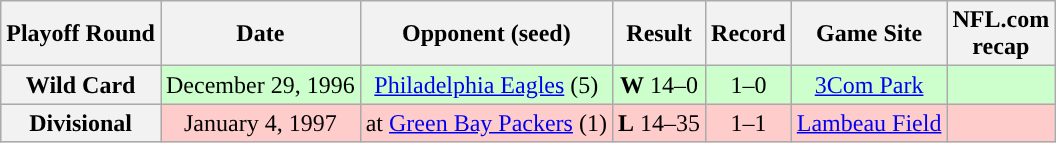<table class="wikitable" style="text-align:center;">
<tr>
<th>Playoff Round</th>
<th>Date</th>
<th>Opponent (seed)</th>
<th>Result</th>
<th>Record</th>
<th>Game Site</th>
<th>NFL.com<br>recap</th>
</tr>
<tr style="background:#cfc">
<th>Wild Card</th>
<td>December 29, 1996</td>
<td><a href='#'>Philadelphia Eagles</a> (5)</td>
<td><strong>W</strong> 14–0</td>
<td>1–0</td>
<td><a href='#'>3Com Park</a></td>
<td></td>
</tr>
<tr style="background:#fcc">
<th>Divisional</th>
<td>January 4, 1997</td>
<td>at <a href='#'>Green Bay Packers</a> (1)</td>
<td><strong>L</strong> 14–35</td>
<td>1–1</td>
<td><a href='#'>Lambeau Field</a></td>
<td></td>
</tr>
</table>
